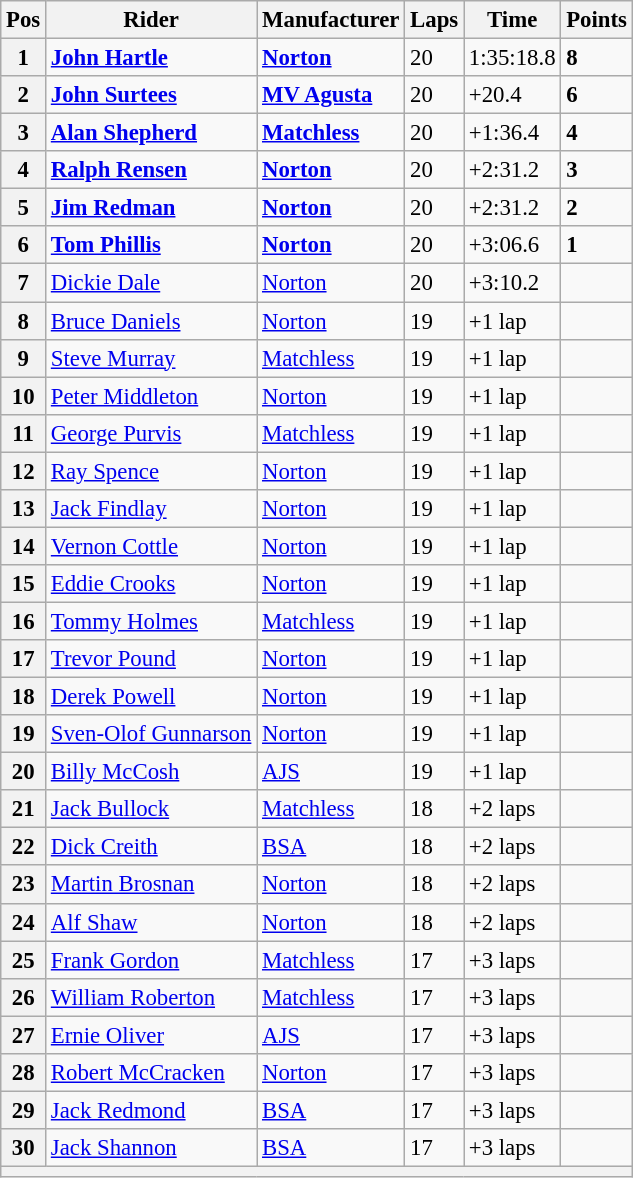<table class="wikitable" style="font-size: 95%;">
<tr>
<th>Pos</th>
<th>Rider</th>
<th>Manufacturer</th>
<th>Laps</th>
<th>Time</th>
<th>Points</th>
</tr>
<tr>
<th>1</th>
<td> <strong><a href='#'>John Hartle</a></strong></td>
<td><strong><a href='#'>Norton</a></strong></td>
<td>20</td>
<td>1:35:18.8</td>
<td><strong>8</strong></td>
</tr>
<tr>
<th>2</th>
<td> <strong><a href='#'>John Surtees</a></strong></td>
<td><strong><a href='#'>MV Agusta</a></strong></td>
<td>20</td>
<td>+20.4</td>
<td><strong>6</strong></td>
</tr>
<tr>
<th>3</th>
<td> <strong><a href='#'>Alan Shepherd</a></strong></td>
<td><strong><a href='#'>Matchless</a></strong></td>
<td>20</td>
<td>+1:36.4</td>
<td><strong>4</strong></td>
</tr>
<tr>
<th>4</th>
<td> <strong><a href='#'>Ralph Rensen</a></strong></td>
<td><strong><a href='#'>Norton</a></strong></td>
<td>20</td>
<td>+2:31.2</td>
<td><strong>3</strong></td>
</tr>
<tr>
<th>5</th>
<td> <strong><a href='#'>Jim Redman</a></strong></td>
<td><strong><a href='#'>Norton</a></strong></td>
<td>20</td>
<td>+2:31.2</td>
<td><strong>2</strong></td>
</tr>
<tr>
<th>6</th>
<td> <strong><a href='#'>Tom Phillis</a></strong></td>
<td><strong><a href='#'>Norton</a></strong></td>
<td>20</td>
<td>+3:06.6</td>
<td><strong>1</strong></td>
</tr>
<tr>
<th>7</th>
<td> <a href='#'>Dickie Dale</a></td>
<td><a href='#'>Norton</a></td>
<td>20</td>
<td>+3:10.2</td>
<td></td>
</tr>
<tr>
<th>8</th>
<td> <a href='#'>Bruce Daniels</a></td>
<td><a href='#'>Norton</a></td>
<td>19</td>
<td>+1 lap</td>
<td></td>
</tr>
<tr>
<th>9</th>
<td> <a href='#'>Steve Murray</a></td>
<td><a href='#'>Matchless</a></td>
<td>19</td>
<td>+1 lap</td>
<td></td>
</tr>
<tr>
<th>10</th>
<td> <a href='#'>Peter Middleton</a></td>
<td><a href='#'>Norton</a></td>
<td>19</td>
<td>+1 lap</td>
<td></td>
</tr>
<tr>
<th>11</th>
<td> <a href='#'>George Purvis</a></td>
<td><a href='#'>Matchless</a></td>
<td>19</td>
<td>+1 lap</td>
<td></td>
</tr>
<tr>
<th>12</th>
<td> <a href='#'>Ray Spence</a></td>
<td><a href='#'>Norton</a></td>
<td>19</td>
<td>+1 lap</td>
<td></td>
</tr>
<tr>
<th>13</th>
<td> <a href='#'>Jack Findlay</a></td>
<td><a href='#'>Norton</a></td>
<td>19</td>
<td>+1 lap</td>
<td></td>
</tr>
<tr>
<th>14</th>
<td> <a href='#'>Vernon Cottle</a></td>
<td><a href='#'>Norton</a></td>
<td>19</td>
<td>+1 lap</td>
<td></td>
</tr>
<tr>
<th>15</th>
<td> <a href='#'>Eddie Crooks</a></td>
<td><a href='#'>Norton</a></td>
<td>19</td>
<td>+1 lap</td>
<td></td>
</tr>
<tr>
<th>16</th>
<td> <a href='#'>Tommy Holmes</a></td>
<td><a href='#'>Matchless</a></td>
<td>19</td>
<td>+1 lap</td>
<td></td>
</tr>
<tr>
<th>17</th>
<td> <a href='#'>Trevor Pound</a></td>
<td><a href='#'>Norton</a></td>
<td>19</td>
<td>+1 lap</td>
<td></td>
</tr>
<tr>
<th>18</th>
<td> <a href='#'>Derek Powell</a></td>
<td><a href='#'>Norton</a></td>
<td>19</td>
<td>+1 lap</td>
<td></td>
</tr>
<tr>
<th>19</th>
<td> <a href='#'>Sven-Olof Gunnarson</a></td>
<td><a href='#'>Norton</a></td>
<td>19</td>
<td>+1 lap</td>
<td></td>
</tr>
<tr>
<th>20</th>
<td> <a href='#'>Billy McCosh</a></td>
<td><a href='#'>AJS</a></td>
<td>19</td>
<td>+1 lap</td>
<td></td>
</tr>
<tr>
<th>21</th>
<td> <a href='#'>Jack Bullock</a></td>
<td><a href='#'>Matchless</a></td>
<td>18</td>
<td>+2 laps</td>
<td></td>
</tr>
<tr>
<th>22</th>
<td> <a href='#'>Dick Creith</a></td>
<td><a href='#'>BSA</a></td>
<td>18</td>
<td>+2 laps</td>
<td></td>
</tr>
<tr>
<th>23</th>
<td> <a href='#'>Martin Brosnan</a></td>
<td><a href='#'>Norton</a></td>
<td>18</td>
<td>+2 laps</td>
<td></td>
</tr>
<tr>
<th>24</th>
<td> <a href='#'>Alf Shaw</a></td>
<td><a href='#'>Norton</a></td>
<td>18</td>
<td>+2 laps</td>
<td></td>
</tr>
<tr>
<th>25</th>
<td> <a href='#'>Frank Gordon</a></td>
<td><a href='#'>Matchless</a></td>
<td>17</td>
<td>+3 laps</td>
<td></td>
</tr>
<tr>
<th>26</th>
<td> <a href='#'>William Roberton</a></td>
<td><a href='#'>Matchless</a></td>
<td>17</td>
<td>+3 laps</td>
<td></td>
</tr>
<tr>
<th>27</th>
<td> <a href='#'>Ernie Oliver</a></td>
<td><a href='#'>AJS</a></td>
<td>17</td>
<td>+3 laps</td>
<td></td>
</tr>
<tr>
<th>28</th>
<td> <a href='#'>Robert McCracken</a></td>
<td><a href='#'>Norton</a></td>
<td>17</td>
<td>+3 laps</td>
<td></td>
</tr>
<tr>
<th>29</th>
<td> <a href='#'>Jack Redmond</a></td>
<td><a href='#'>BSA</a></td>
<td>17</td>
<td>+3 laps</td>
<td></td>
</tr>
<tr>
<th>30</th>
<td> <a href='#'>Jack Shannon</a></td>
<td><a href='#'>BSA</a></td>
<td>17</td>
<td>+3 laps</td>
<td></td>
</tr>
<tr>
<th colspan=6></th>
</tr>
</table>
